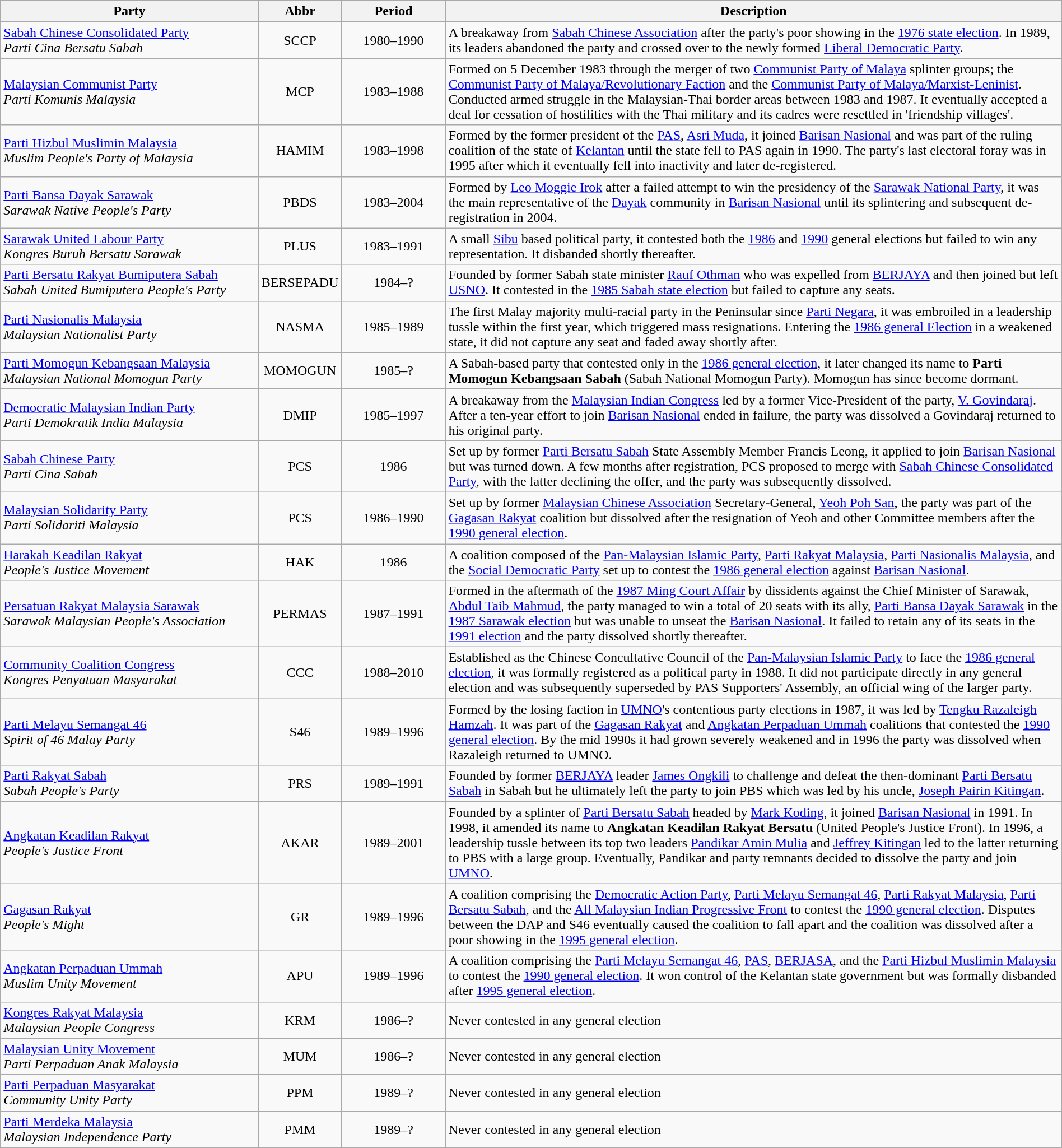<table class="wikitable collapsible collapsed"  style="width:100%;">
<tr>
<th>Party</th>
<th>Abbr</th>
<th>Period</th>
<th>Description</th>
</tr>
<tr>
<td width="25%"><a href='#'>Sabah Chinese Consolidated Party</a><br><em>Parti Cina Bersatu Sabah</em></td>
<td width="5%" style="text-align:center">SCCP</td>
<td width="10%" style="text-align:center">1980–1990</td>
<td width="60%">A breakaway from <a href='#'>Sabah Chinese Association</a> after the party's poor showing in the <a href='#'>1976 state election</a>. In 1989, its leaders abandoned the party and crossed over to the newly formed <a href='#'>Liberal Democratic Party</a>.</td>
</tr>
<tr>
<td width="25%"><a href='#'>Malaysian Communist Party</a><br><em>Parti Komunis Malaysia</em></td>
<td width="5%" style="text-align:center">MCP</td>
<td width="10%" style="text-align:center">1983–1988</td>
<td width="60%">Formed on 5 December 1983 through the merger of two <a href='#'>Communist Party of Malaya</a> splinter groups; the <a href='#'>Communist Party of Malaya/Revolutionary Faction</a> and the <a href='#'>Communist Party of Malaya/Marxist-Leninist</a>. Conducted armed struggle in the Malaysian-Thai border areas between 1983 and 1987. It eventually accepted a deal for cessation of hostilities with the Thai military and its cadres were resettled in 'friendship villages'.</td>
</tr>
<tr>
<td width="25%"><a href='#'>Parti Hizbul Muslimin Malaysia</a><br><em>Muslim People's Party of Malaysia</em></td>
<td width="5%" style="text-align:center">HAMIM</td>
<td width="10%" style="text-align:center">1983–1998</td>
<td width="60%">Formed by the former president of the <a href='#'>PAS</a>, <a href='#'>Asri Muda</a>, it joined <a href='#'>Barisan Nasional</a> and was part of the ruling coalition of the state of <a href='#'>Kelantan</a> until the state fell to PAS again in 1990. The party's last electoral foray was in 1995 after which it eventually fell into inactivity and later de-registered.</td>
</tr>
<tr>
<td width="25%"><a href='#'>Parti Bansa Dayak Sarawak</a><br><em>Sarawak Native People's Party</em></td>
<td width="5%" style="text-align:center">PBDS</td>
<td width="10%" style="text-align:center">1983–2004</td>
<td width="60%">Formed by <a href='#'>Leo Moggie Irok</a> after a failed attempt to win the presidency of the <a href='#'>Sarawak National Party</a>, it was the main representative of the <a href='#'>Dayak</a> community in <a href='#'>Barisan Nasional</a> until its splintering and subsequent de-registration in 2004.</td>
</tr>
<tr>
<td width="25%"><a href='#'>Sarawak United Labour Party</a><br><em>Kongres Buruh Bersatu Sarawak</em></td>
<td width="5%" style="text-align:center">PLUS</td>
<td width="10%" style="text-align:center">1983–1991</td>
<td width="60%">A small <a href='#'>Sibu</a> based political party, it contested both the <a href='#'>1986</a> and <a href='#'>1990</a> general elections but failed to win any representation. It disbanded shortly thereafter.</td>
</tr>
<tr>
<td width="25%"><a href='#'>Parti Bersatu Rakyat Bumiputera Sabah</a><br><em>Sabah United Bumiputera People's Party</em></td>
<td width="5%" style="text-align:center">BERSEPADU</td>
<td width="10%" style="text-align:center">1984–?</td>
<td width="60%">Founded by former Sabah state minister <a href='#'>Rauf Othman</a> who was expelled from <a href='#'>BERJAYA</a> and then joined but left <a href='#'>USNO</a>. It contested in the <a href='#'>1985 Sabah state election</a> but failed to capture any seats.</td>
</tr>
<tr>
<td width="25%"><a href='#'>Parti Nasionalis Malaysia</a><br><em>Malaysian Nationalist Party</em></td>
<td width="5%" style="text-align:center">NASMA</td>
<td width="10%" style="text-align:center">1985–1989</td>
<td width="60%">The first Malay majority multi-racial party in the Peninsular since <a href='#'>Parti Negara</a>, it was embroiled in a leadership tussle within the first year, which triggered mass resignations. Entering the <a href='#'>1986 general Election</a> in a weakened state, it did not capture any seat and faded away shortly after.</td>
</tr>
<tr>
<td width="25%"><a href='#'>Parti Momogun Kebangsaan Malaysia</a><br><em>Malaysian National Momogun Party</em></td>
<td width="5%" style="text-align:center">MOMOGUN</td>
<td width="10%" style="text-align:center">1985–?</td>
<td width="60%">A Sabah-based party that contested only in the <a href='#'>1986 general election</a>, it later changed its name to <strong>Parti Momogun Kebangsaan Sabah</strong> (Sabah National Momogun Party). Momogun has since become dormant.</td>
</tr>
<tr>
<td width="25%"><a href='#'>Democratic Malaysian Indian Party</a><br><em>Parti Demokratik India Malaysia</em></td>
<td width="5%" style="text-align:center">DMIP</td>
<td width="10%" style="text-align:center">1985–1997</td>
<td width="60%">A breakaway from the <a href='#'>Malaysian Indian Congress</a> led by a former Vice-President of the party, <a href='#'>V. Govindaraj</a>. After a ten-year effort to join <a href='#'>Barisan Nasional</a> ended in failure, the party was dissolved a Govindaraj returned to his original party.</td>
</tr>
<tr>
<td width="25%"><a href='#'>Sabah Chinese Party</a><br><em>Parti Cina Sabah</em></td>
<td width="5%" style="text-align:center">PCS</td>
<td width="10%" style="text-align:center">1986</td>
<td width="60%">Set up by former <a href='#'>Parti Bersatu Sabah</a> State Assembly Member Francis Leong, it applied to join <a href='#'>Barisan Nasional</a> but was turned down. A few months after registration, PCS proposed to merge with <a href='#'>Sabah Chinese Consolidated Party</a>, with the latter declining the offer, and the party was subsequently dissolved.</td>
</tr>
<tr>
<td width="25%"><a href='#'>Malaysian Solidarity Party</a><br><em>Parti Solidariti Malaysia</em></td>
<td width="5%" style="text-align:center">PCS</td>
<td width="10%" style="text-align:center">1986–1990</td>
<td width="60%">Set up by former <a href='#'>Malaysian Chinese Association</a> Secretary-General, <a href='#'>Yeoh Poh San</a>, the party was part of the <a href='#'>Gagasan Rakyat</a> coalition but dissolved after the resignation of Yeoh and other Committee members after the <a href='#'>1990 general election</a>.</td>
</tr>
<tr>
<td width="25%"><a href='#'>Harakah Keadilan Rakyat</a><br><em>People's Justice Movement</em></td>
<td width="5%" style="text-align:center">HAK</td>
<td width="10%" style="text-align:center">1986</td>
<td width="60%">A coalition composed of the <a href='#'>Pan-Malaysian Islamic Party</a>, <a href='#'>Parti Rakyat Malaysia</a>, <a href='#'>Parti Nasionalis Malaysia</a>, and the <a href='#'>Social Democratic Party</a> set up to contest the <a href='#'>1986 general election</a> against <a href='#'>Barisan Nasional</a>.</td>
</tr>
<tr>
<td width="25%"><a href='#'>Persatuan Rakyat Malaysia Sarawak</a><br><em>Sarawak Malaysian People's Association</em></td>
<td width="5%" style="text-align:center">PERMAS</td>
<td width="10%" style="text-align:center">1987–1991</td>
<td width="60%">Formed in the aftermath of the <a href='#'>1987 Ming Court Affair</a> by dissidents against the Chief Minister of Sarawak, <a href='#'>Abdul Taib Mahmud</a>, the party managed to win a total of 20 seats with its ally, <a href='#'>Parti Bansa Dayak Sarawak</a> in the <a href='#'>1987 Sarawak election</a> but was unable to unseat the <a href='#'>Barisan Nasional</a>. It failed to retain any of its seats in the <a href='#'>1991 election</a> and the party dissolved shortly thereafter.</td>
</tr>
<tr>
<td width="25%"><a href='#'>Community Coalition Congress</a><br><em>Kongres Penyatuan Masyarakat</em></td>
<td width="5%" style="text-align:center">CCC</td>
<td width="10%" style="text-align:center">1988–2010</td>
<td width="60%">Established as the Chinese Concultative Council of the <a href='#'>Pan-Malaysian Islamic Party</a> to face the <a href='#'>1986 general election</a>, it was formally registered as a political party in 1988. It did not participate directly in any general election and was subsequently superseded by PAS Supporters' Assembly, an official wing of the larger party.</td>
</tr>
<tr>
<td width="25%"><a href='#'>Parti Melayu Semangat 46</a><br><em>Spirit of 46 Malay Party</em></td>
<td width="5%" style="text-align:center">S46</td>
<td width="10%" style="text-align:center">1989–1996</td>
<td width="60%">Formed by the losing faction in <a href='#'>UMNO</a>'s contentious party elections in 1987, it was led by <a href='#'>Tengku Razaleigh Hamzah</a>. It was part of the <a href='#'>Gagasan Rakyat</a> and <a href='#'>Angkatan Perpaduan Ummah</a> coalitions that contested the <a href='#'>1990 general election</a>. By the mid 1990s it had grown severely weakened and in 1996 the party was dissolved when Razaleigh returned to UMNO.</td>
</tr>
<tr>
<td width="25%"><a href='#'>Parti Rakyat Sabah</a><br><em>Sabah People's Party</em></td>
<td width="5%" style="text-align:center">PRS</td>
<td width="10%" style="text-align:center">1989–1991</td>
<td width="60%">Founded by former <a href='#'>BERJAYA</a> leader <a href='#'>James Ongkili</a> to challenge and defeat the then-dominant <a href='#'>Parti Bersatu Sabah</a> in Sabah but he ultimately left the party to join PBS which was led by his uncle, <a href='#'>Joseph Pairin Kitingan</a>.</td>
</tr>
<tr>
<td width="25%"><a href='#'>Angkatan Keadilan Rakyat</a><br><em>People's Justice Front</em></td>
<td width="5%" style="text-align:center">AKAR</td>
<td width="10%" style="text-align:center">1989–2001</td>
<td width="60%">Founded by a splinter of <a href='#'>Parti Bersatu Sabah</a> headed by <a href='#'>Mark Koding</a>, it joined <a href='#'>Barisan Nasional</a> in 1991. In 1998, it amended its name to <strong>Angkatan Keadilan Rakyat Bersatu</strong> (United People's Justice Front). In 1996, a leadership tussle between its top two leaders <a href='#'>Pandikar Amin Mulia</a> and <a href='#'>Jeffrey Kitingan</a> led to the latter returning to PBS with a large group. Eventually, Pandikar and party remnants decided to dissolve the party and join <a href='#'>UMNO</a>.</td>
</tr>
<tr>
<td width="25%"><a href='#'>Gagasan Rakyat</a><br><em>People's Might</em></td>
<td width="5%" style="text-align:center">GR</td>
<td width="10%" style="text-align:center">1989–1996</td>
<td width="60%">A coalition comprising the <a href='#'>Democratic Action Party</a>, <a href='#'>Parti Melayu Semangat 46</a>, <a href='#'>Parti Rakyat Malaysia</a>, <a href='#'>Parti Bersatu Sabah</a>, and the <a href='#'>All Malaysian Indian Progressive Front</a> to contest the <a href='#'>1990 general election</a>. Disputes between the DAP and S46 eventually caused the coalition to fall apart and the coalition was dissolved after a poor showing in the <a href='#'>1995 general election</a>.</td>
</tr>
<tr>
<td width="25%"><a href='#'>Angkatan Perpaduan Ummah</a><br><em>Muslim Unity Movement</em></td>
<td width="5%" style="text-align:center">APU</td>
<td width="10%" style="text-align:center">1989–1996</td>
<td width="60%">A coalition comprising the <a href='#'>Parti Melayu Semangat 46</a>, <a href='#'>PAS</a>, <a href='#'>BERJASA</a>, and the <a href='#'>Parti Hizbul Muslimin Malaysia</a> to contest the <a href='#'>1990 general election</a>. It won control of the Kelantan state government but was formally disbanded after <a href='#'>1995 general election</a>.</td>
</tr>
<tr>
<td width="25%"><a href='#'>Kongres Rakyat Malaysia</a><br><em>Malaysian People Congress</em></td>
<td width="5%" style="text-align:center">KRM</td>
<td width="10%" style="text-align:center">1986–?</td>
<td width="60%">Never contested in any general election</td>
</tr>
<tr>
<td width="25%"><a href='#'>Malaysian Unity Movement</a><br><em>Parti Perpaduan Anak Malaysia</em></td>
<td width="5%" style="text-align:center">MUM</td>
<td width="10%" style="text-align:center">1986–?</td>
<td width="60%">Never contested in any general election</td>
</tr>
<tr>
<td width="25%"><a href='#'>Parti Perpaduan Masyarakat</a><br><em>Community Unity Party</em></td>
<td width="5%" style="text-align:center">PPM</td>
<td width="10%" style="text-align:center">1989–?</td>
<td width="60%">Never contested in any general election</td>
</tr>
<tr>
<td width="25%"><a href='#'>Parti Merdeka Malaysia</a><br><em>Malaysian Independence Party</em></td>
<td width="5%" style="text-align:center">PMM</td>
<td width="10%" style="text-align:center">1989–?</td>
<td width="60%">Never contested in any general election</td>
</tr>
</table>
